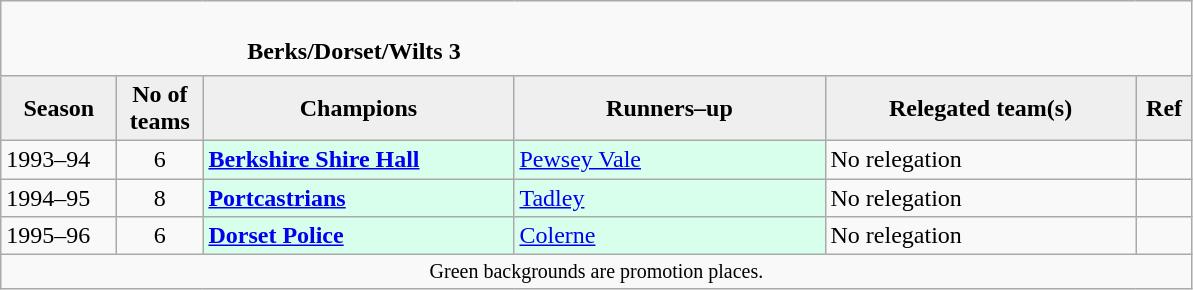<table class="wikitable" style="text-align: left;">
<tr>
<td colspan="11" cellpadding="0" cellspacing="0"><br><table border="0" style="width:100%;" cellpadding="0" cellspacing="0">
<tr>
<td style="width:20%; border:0;"></td>
<td style="border:0;"><strong>	Berks/Dorset/Wilts 3</strong></td>
<td style="width:20%; border:0;"></td>
</tr>
</table>
</td>
</tr>
<tr>
<th style="background:#efefef; width:70px;">Season</th>
<th style="background:#efefef; width:50px;">No of teams</th>
<th style="background:#efefef; width:200px;">Champions</th>
<th style="background:#efefef; width:200px;">Runners–up</th>
<th style="background:#efefef; width:200px;">Relegated team(s)</th>
<th style="background:#efefef; width:30px;">Ref</th>
</tr>
<tr align=left>
<td>1993–94</td>
<td style="text-align: center;">6</td>
<td style="background:#d8ffeb;"><strong><a href='#'>Berkshire Shire Hall</a></strong></td>
<td style="background:#d8ffeb;"><a href='#'>Pewsey Vale</a></td>
<td>No relegation</td>
<td></td>
</tr>
<tr>
<td>1994–95</td>
<td style="text-align: center;">8</td>
<td style="background:#d8ffeb;"><strong><a href='#'>Portcastrians</a></strong></td>
<td style="background:#d8ffeb;"><a href='#'>Tadley</a></td>
<td>No relegation</td>
<td></td>
</tr>
<tr>
<td>1995–96</td>
<td style="text-align: center;">6</td>
<td style="background:#d8ffeb;"><strong><a href='#'>Dorset Police</a></strong></td>
<td style="background:#d8ffeb;"><a href='#'>Colerne</a></td>
<td>No relegation</td>
<td></td>
</tr>
<tr>
<td colspan="15"  style="border:0; font-size:smaller; text-align:center;">Green backgrounds are promotion places.</td>
</tr>
</table>
